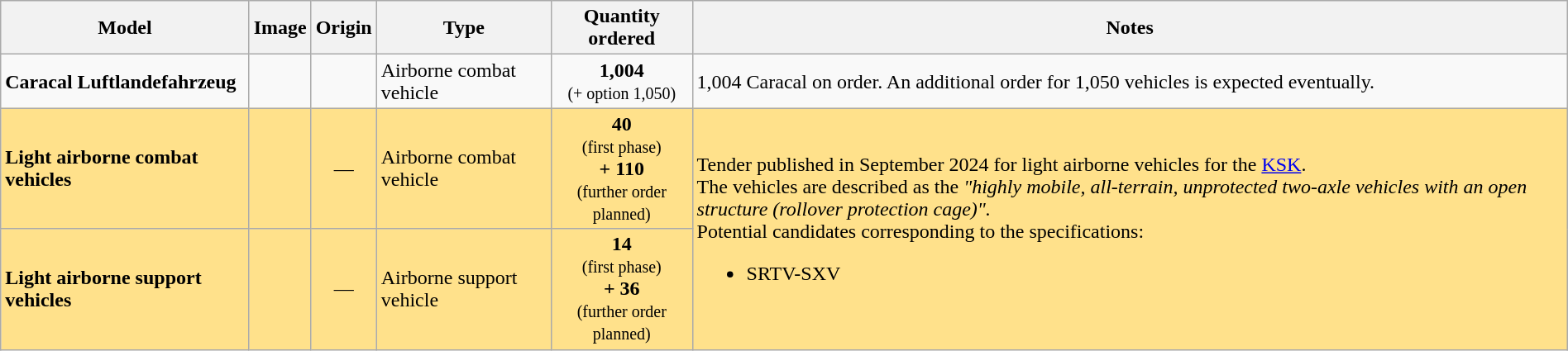<table class="wikitable" style="width:100%;">
<tr>
<th>Model</th>
<th>Image</th>
<th>Origin</th>
<th>Type</th>
<th>Quantity ordered</th>
<th>Notes</th>
</tr>
<tr>
<td><strong>Caracal Luftlandefahrzeug</strong></td>
<td></td>
<td><small></small><br><small></small></td>
<td>Airborne combat vehicle</td>
<td style="text-align: center;"><strong>1,004</strong><br><small>(+ option 1,050)</small></td>
<td>1,004 Caracal on order. An additional order for 1,050 vehicles is expected eventually.</td>
</tr>
<tr>
<td style="background: #FFE18B;"><strong>Light airborne combat vehicles</strong></td>
<td style="background: #FFE18B;text-align: center"></td>
<td style="background: #FFE18B;text-align: center">—</td>
<td style="background: #FFE18B;">Airborne combat vehicle</td>
<td style="background: #FFE18B;text-align: center"><strong>40</strong><br><small>(first phase)</small><br><strong>+ 110</strong><br><small>(further order planned)</small></td>
<td rowspan="2" style="background: #FFE18B;">Tender published in September 2024 for light airborne vehicles for the <a href='#'>KSK</a>.<br>The vehicles are described as the <em>"highly mobile, all-terrain, unprotected two-axle vehicles with an open structure (rollover protection cage)".</em><br>Potential candidates corresponding to the specifications:<ul><li>SRTV-SXV</li></ul></td>
</tr>
<tr>
<td style="background: #FFE18B;"><strong>Light airborne support vehicles</strong></td>
<td style="background: #FFE18B;text-align: center"></td>
<td style="background: #FFE18B;text-align: center">—</td>
<td style="background: #FFE18B;">Airborne support vehicle</td>
<td style="background: #FFE18B;text-align: center"><strong>14</strong><br><small>(first phase)</small><br><strong>+ 36</strong><br><small>(further order planned)</small></td>
</tr>
</table>
